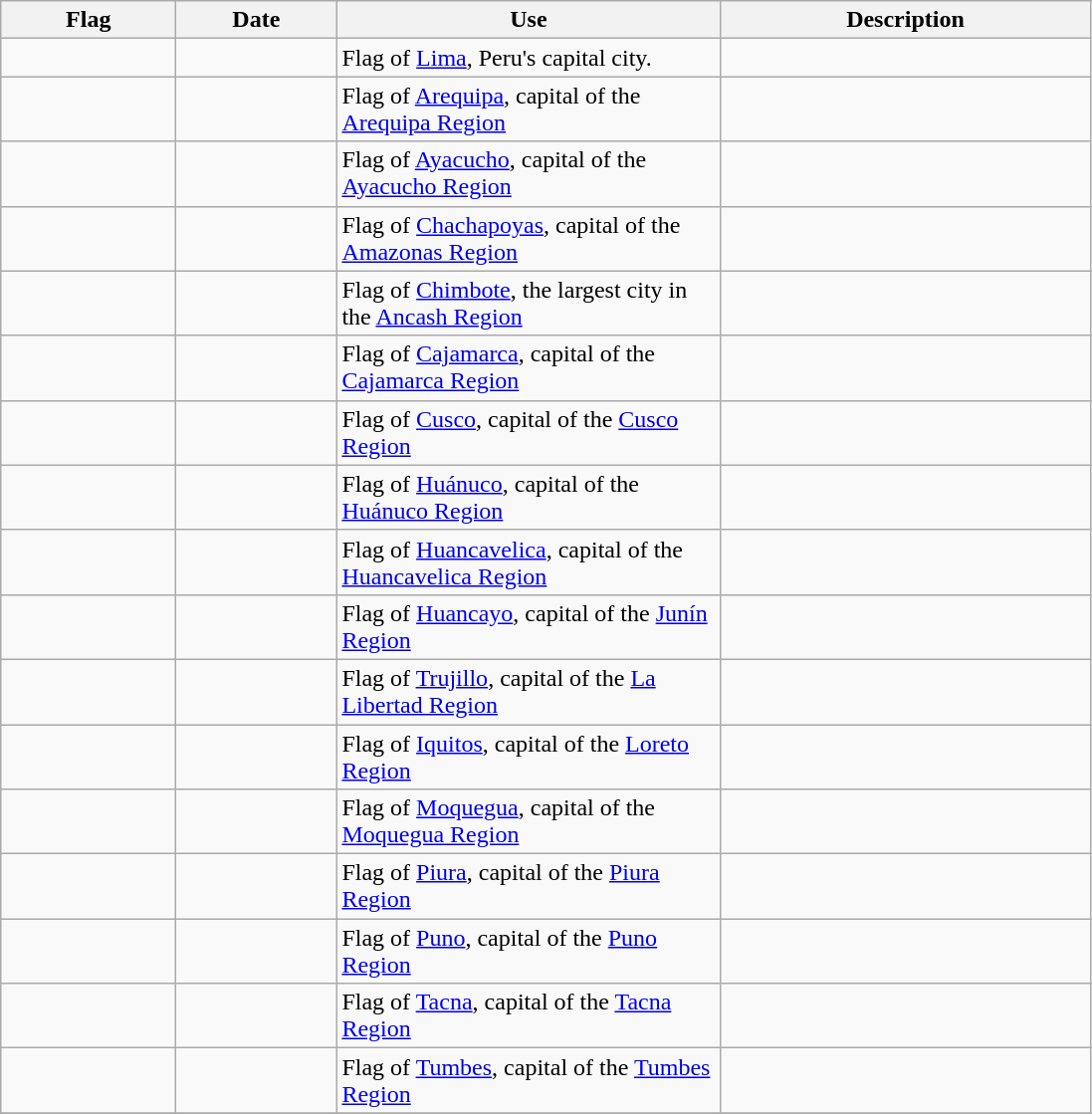<table class="wikitable">
<tr>
<th width="110">Flag</th>
<th width="100">Date</th>
<th width="250">Use</th>
<th width="240">Description</th>
</tr>
<tr>
<td></td>
<td></td>
<td>Flag of <a href='#'>Lima</a>, Peru's capital city.</td>
<td></td>
</tr>
<tr>
<td></td>
<td></td>
<td>Flag of <a href='#'>Arequipa</a>, capital of the <a href='#'>Arequipa Region</a></td>
<td></td>
</tr>
<tr>
<td></td>
<td></td>
<td>Flag of <a href='#'>Ayacucho</a>, capital of the <a href='#'>Ayacucho Region</a></td>
<td></td>
</tr>
<tr>
<td></td>
<td></td>
<td>Flag of <a href='#'>Chachapoyas</a>, capital of the <a href='#'>Amazonas Region</a></td>
<td></td>
</tr>
<tr>
<td></td>
<td></td>
<td>Flag of <a href='#'>Chimbote</a>, the largest city in the <a href='#'>Ancash Region</a></td>
<td></td>
</tr>
<tr>
<td></td>
<td></td>
<td>Flag of <a href='#'>Cajamarca</a>, capital of the <a href='#'>Cajamarca Region</a></td>
<td></td>
</tr>
<tr>
<td></td>
<td></td>
<td>Flag of <a href='#'>Cusco</a>, capital of the <a href='#'>Cusco Region</a></td>
<td></td>
</tr>
<tr>
<td></td>
<td></td>
<td>Flag of <a href='#'>Huánuco</a>, capital of the <a href='#'>Huánuco Region</a></td>
<td></td>
</tr>
<tr>
<td></td>
<td></td>
<td>Flag of <a href='#'>Huancavelica</a>, capital of the <a href='#'>Huancavelica Region</a></td>
<td></td>
</tr>
<tr>
<td></td>
<td></td>
<td>Flag of <a href='#'>Huancayo</a>, capital of the <a href='#'>Junín Region</a></td>
<td></td>
</tr>
<tr>
<td></td>
<td></td>
<td>Flag of <a href='#'>Trujillo</a>, capital of the <a href='#'>La Libertad Region</a></td>
<td></td>
</tr>
<tr>
<td></td>
<td></td>
<td>Flag of <a href='#'>Iquitos</a>, capital of the <a href='#'>Loreto Region</a></td>
<td></td>
</tr>
<tr>
<td></td>
<td></td>
<td>Flag of <a href='#'>Moquegua</a>, capital of the <a href='#'>Moquegua Region</a></td>
<td></td>
</tr>
<tr>
<td></td>
<td></td>
<td>Flag of <a href='#'>Piura</a>, capital of the <a href='#'>Piura Region</a></td>
<td></td>
</tr>
<tr>
<td></td>
<td></td>
<td>Flag of <a href='#'>Puno</a>, capital of the <a href='#'>Puno Region</a></td>
<td></td>
</tr>
<tr>
<td></td>
<td></td>
<td>Flag of <a href='#'>Tacna</a>, capital of the <a href='#'>Tacna Region</a></td>
<td></td>
</tr>
<tr>
<td></td>
<td></td>
<td>Flag of <a href='#'>Tumbes</a>, capital of the <a href='#'>Tumbes Region</a></td>
<td></td>
</tr>
<tr>
</tr>
</table>
